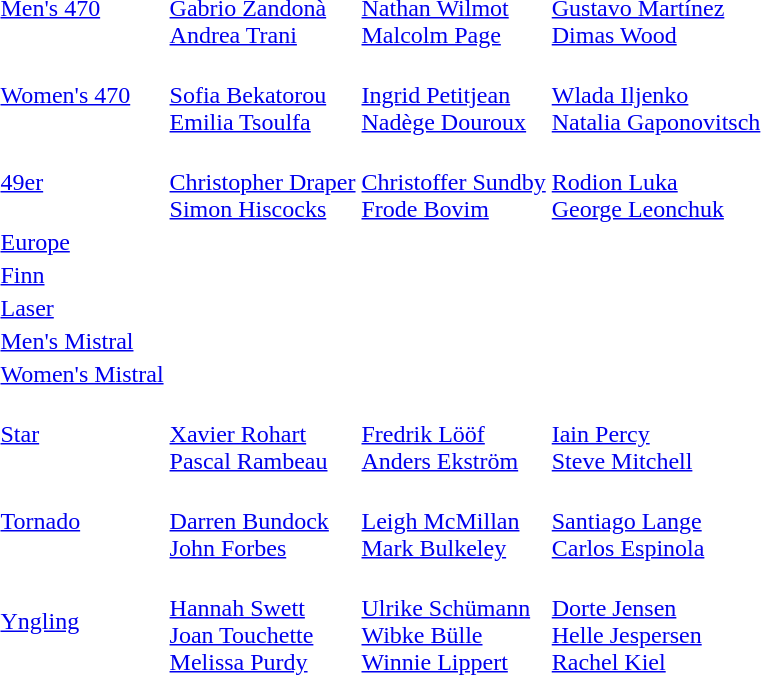<table>
<tr>
<td><a href='#'>Men's 470</a><br></td>
<td><br><a href='#'>Gabrio Zandonà</a><br><a href='#'>Andrea Trani</a></td>
<td><br><a href='#'>Nathan Wilmot</a><br><a href='#'>Malcolm Page</a></td>
<td><br><a href='#'>Gustavo Martínez</a><br><a href='#'>Dimas Wood</a></td>
</tr>
<tr>
<td><a href='#'>Women's 470</a><br></td>
<td><br><a href='#'>Sofia Bekatorou</a><br><a href='#'>Emilia Tsoulfa</a></td>
<td><br><a href='#'>Ingrid Petitjean</a><br><a href='#'>Nadège Douroux</a></td>
<td><br><a href='#'>Wlada Iljenko</a><br><a href='#'>Natalia Gaponovitsch</a></td>
</tr>
<tr>
<td><a href='#'>49er</a><br></td>
<td><br><a href='#'>Christopher Draper</a><br><a href='#'>Simon Hiscocks</a></td>
<td><br><a href='#'>Christoffer Sundby</a><br><a href='#'>Frode Bovim</a></td>
<td><br><a href='#'>Rodion Luka</a><br><a href='#'>George Leonchuk</a></td>
</tr>
<tr>
<td><a href='#'>Europe</a><br></td>
<td></td>
<td></td>
<td></td>
</tr>
<tr>
<td><a href='#'>Finn</a><br></td>
<td></td>
<td></td>
<td></td>
</tr>
<tr>
<td><a href='#'>Laser</a><br></td>
<td></td>
<td></td>
<td></td>
</tr>
<tr>
<td><a href='#'>Men's Mistral</a><br></td>
<td></td>
<td></td>
<td></td>
</tr>
<tr>
<td><a href='#'>Women's Mistral</a><br></td>
<td></td>
<td></td>
<td></td>
</tr>
<tr>
<td><a href='#'>Star</a><br></td>
<td><br><a href='#'>Xavier Rohart</a><br><a href='#'>Pascal Rambeau</a></td>
<td><br><a href='#'>Fredrik Lööf</a><br><a href='#'>Anders Ekström</a></td>
<td><br><a href='#'>Iain Percy</a><br><a href='#'>Steve Mitchell</a></td>
</tr>
<tr>
<td><a href='#'>Tornado</a><br></td>
<td><br><a href='#'>Darren Bundock</a><br><a href='#'>John Forbes</a></td>
<td><br><a href='#'>Leigh McMillan</a><br><a href='#'>Mark Bulkeley</a></td>
<td><br><a href='#'>Santiago Lange</a><br><a href='#'>Carlos Espinola</a></td>
</tr>
<tr>
<td><a href='#'>Yngling</a><br></td>
<td><br><a href='#'>Hannah Swett</a><br><a href='#'>Joan Touchette</a><br><a href='#'>Melissa Purdy</a></td>
<td><br><a href='#'>Ulrike Schümann</a><br><a href='#'>Wibke Bülle</a><br><a href='#'>Winnie Lippert</a></td>
<td><br><a href='#'>Dorte Jensen</a><br><a href='#'>Helle Jespersen</a><br><a href='#'>Rachel Kiel</a></td>
</tr>
</table>
